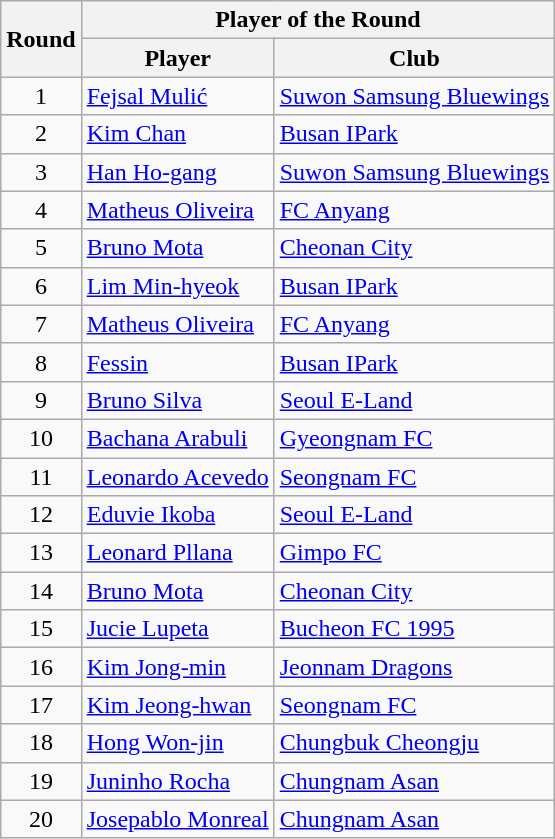<table class="wikitable">
<tr>
<th rowspan=2>Round</th>
<th colspan=2>Player of the Round</th>
</tr>
<tr>
<th>Player</th>
<th>Club</th>
</tr>
<tr>
<td align=center>1</td>
<td> <a href='#'>Fejsal Mulić</a></td>
<td><a href='#'>Suwon Samsung Bluewings</a></td>
</tr>
<tr>
<td align=center>2</td>
<td> <a href='#'>Kim Chan</a></td>
<td><a href='#'>Busan IPark</a></td>
</tr>
<tr>
<td align=center>3</td>
<td> <a href='#'>Han Ho-gang</a></td>
<td><a href='#'>Suwon Samsung Bluewings</a></td>
</tr>
<tr>
<td align=center>4</td>
<td> <a href='#'>Matheus Oliveira</a></td>
<td><a href='#'>FC Anyang</a></td>
</tr>
<tr>
<td align=center>5</td>
<td> <a href='#'>Bruno Mota</a></td>
<td><a href='#'>Cheonan City</a></td>
</tr>
<tr>
<td align=center>6</td>
<td> <a href='#'>Lim Min-hyeok</a></td>
<td><a href='#'>Busan IPark</a></td>
</tr>
<tr>
<td align=center>7</td>
<td> <a href='#'>Matheus Oliveira</a></td>
<td><a href='#'>FC Anyang</a></td>
</tr>
<tr>
<td align=center>8</td>
<td> <a href='#'>Fessin</a></td>
<td><a href='#'>Busan IPark</a></td>
</tr>
<tr>
<td align=center>9</td>
<td> <a href='#'>Bruno Silva</a></td>
<td><a href='#'>Seoul E-Land</a></td>
</tr>
<tr>
<td align=center>10</td>
<td> <a href='#'>Bachana Arabuli</a></td>
<td><a href='#'>Gyeongnam FC</a></td>
</tr>
<tr>
<td align=center>11</td>
<td> <a href='#'>Leonardo Acevedo</a></td>
<td><a href='#'>Seongnam FC</a></td>
</tr>
<tr>
<td align=center>12</td>
<td> <a href='#'>Eduvie Ikoba</a></td>
<td><a href='#'>Seoul E-Land</a></td>
</tr>
<tr>
<td align=center>13</td>
<td> <a href='#'>Leonard Pllana</a></td>
<td><a href='#'>Gimpo FC</a></td>
</tr>
<tr>
<td align=center>14</td>
<td> <a href='#'>Bruno Mota</a></td>
<td><a href='#'>Cheonan City</a></td>
</tr>
<tr>
<td align=center>15</td>
<td> <a href='#'>Jucie Lupeta</a></td>
<td><a href='#'>Bucheon FC 1995</a></td>
</tr>
<tr>
<td align=center>16</td>
<td> <a href='#'>Kim Jong-min</a></td>
<td><a href='#'>Jeonnam Dragons</a></td>
</tr>
<tr>
<td align=center>17</td>
<td> <a href='#'>Kim Jeong-hwan</a></td>
<td><a href='#'>Seongnam FC</a></td>
</tr>
<tr>
<td align=center>18</td>
<td> <a href='#'>Hong Won-jin</a></td>
<td><a href='#'>Chungbuk Cheongju</a></td>
</tr>
<tr>
<td align=center>19</td>
<td> <a href='#'>Juninho Rocha</a></td>
<td><a href='#'>Chungnam Asan</a></td>
</tr>
<tr>
<td align=center>20</td>
<td> <a href='#'>Josepablo Monreal</a></td>
<td><a href='#'>Chungnam Asan</a></td>
</tr>
</table>
